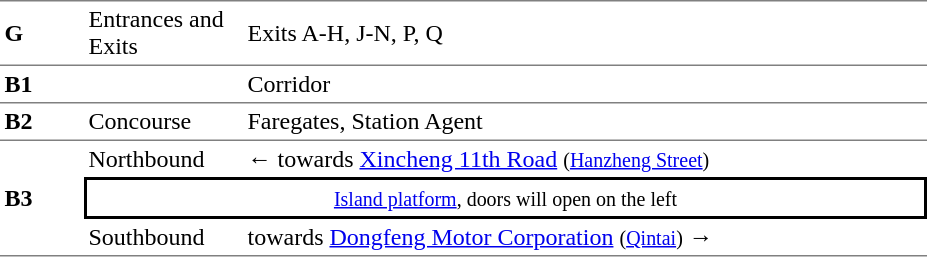<table table border=0 cellspacing=0 cellpadding=3>
<tr>
<td style="border-top:solid 1px gray;border-bottom:solid 1px gray;" width=50><strong>G</strong></td>
<td style="border-top:solid 1px gray;border-bottom:solid 1px gray;" width=100>Entrances and Exits</td>
<td style="border-top:solid 1px gray;border-bottom:solid 1px gray;" width=450>Exits A-H, J-N, P, Q</td>
</tr>
<tr>
<td style="border-top:solid 0px gray;border-bottom:solid 1px gray;" width=50><strong>B1</strong></td>
<td style="border-top:solid 0px gray;border-bottom:solid 1px gray;" width=100></td>
<td style="border-top:solid 0px gray;border-bottom:solid 1px gray;" width=450>Corridor</td>
</tr>
<tr>
<td style="border-top:solid 0px gray;border-bottom:solid 1px gray;" width=50><strong>B2</strong></td>
<td style="border-top:solid 0px gray;border-bottom:solid 1px gray;" width=100>Concourse</td>
<td style="border-top:solid 0px gray;border-bottom:solid 1px gray;" width=450>Faregates, Station Agent</td>
</tr>
<tr>
<td style="border-bottom:solid 1px gray;" rowspan=3><strong>B3</strong></td>
<td>Northbound</td>
<td>←  towards <a href='#'>Xincheng 11th Road</a> <small>(<a href='#'>Hanzheng Street</a>)</small></td>
</tr>
<tr>
<td style="border-right:solid 2px black;border-left:solid 2px black;border-top:solid 2px black;border-bottom:solid 2px black;text-align:center;" colspan=2><small><a href='#'>Island platform</a>, doors will open on the left</small></td>
</tr>
<tr>
<td style="border-bottom:solid 1px gray;">Southbound</td>
<td style="border-bottom:solid 1px gray;"> towards <a href='#'>Dongfeng Motor Corporation</a> <small>(<a href='#'>Qintai</a>)</small> →</td>
</tr>
</table>
